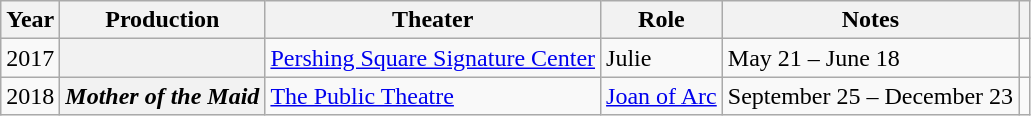<table class="wikitable plainrowheaders sortable">
<tr>
<th scope="col">Year</th>
<th scope="col">Production</th>
<th scope="col">Theater</th>
<th scope="col">Role</th>
<th scope="col" class="unsortable">Notes</th>
<th scope="col" class="unsortable"></th>
</tr>
<tr>
<td style="text-align:center;">2017</td>
<th scope=row><em></em></th>
<td><a href='#'>Pershing Square Signature Center</a></td>
<td>Julie</td>
<td>May 21 – June 18</td>
<td style="text-align:center;"></td>
</tr>
<tr>
<td style="text-align:center;">2018</td>
<th scope=row><em>Mother of the Maid</em></th>
<td><a href='#'>The Public Theatre</a></td>
<td><a href='#'>Joan of Arc</a></td>
<td>September 25 – December 23</td>
<td style="text-align:center;"></td>
</tr>
</table>
